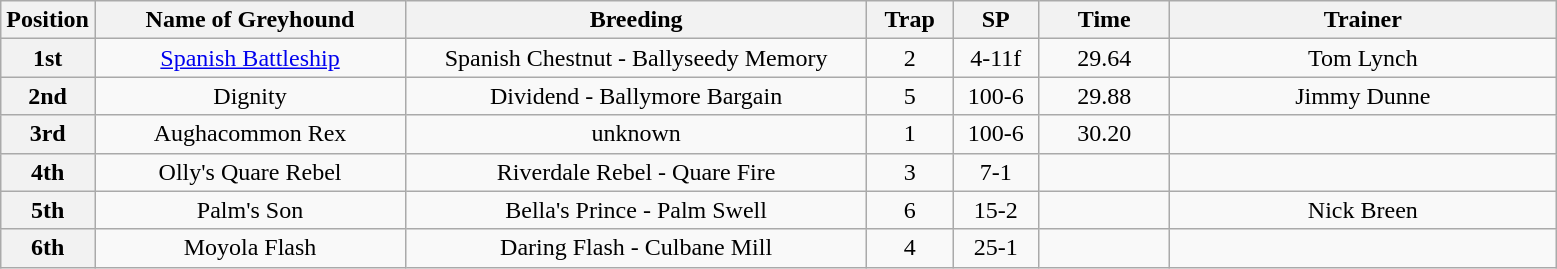<table class="wikitable" style="text-align:center">
<tr>
<th width=50>Position</th>
<th width=200>Name of Greyhound</th>
<th width=300>Breeding</th>
<th width=50>Trap</th>
<th width=50>SP</th>
<th width=80>Time</th>
<th width=250>Trainer</th>
</tr>
<tr>
<th>1st</th>
<td><a href='#'>Spanish Battleship</a></td>
<td>Spanish Chestnut - Ballyseedy Memory</td>
<td>2</td>
<td>4-11f</td>
<td>29.64</td>
<td>Tom Lynch</td>
</tr>
<tr>
<th>2nd</th>
<td>Dignity</td>
<td>Dividend - Ballymore Bargain</td>
<td>5</td>
<td>100-6</td>
<td>29.88</td>
<td>Jimmy Dunne</td>
</tr>
<tr>
<th>3rd</th>
<td>Aughacommon Rex</td>
<td>unknown</td>
<td>1</td>
<td>100-6</td>
<td>30.20</td>
<td></td>
</tr>
<tr>
<th>4th</th>
<td>Olly's Quare Rebel</td>
<td>Riverdale Rebel - Quare Fire</td>
<td>3</td>
<td>7-1</td>
<td></td>
<td></td>
</tr>
<tr>
<th>5th</th>
<td>Palm's Son</td>
<td>Bella's Prince - Palm Swell</td>
<td>6</td>
<td>15-2</td>
<td></td>
<td>Nick Breen</td>
</tr>
<tr>
<th>6th</th>
<td>Moyola Flash</td>
<td>Daring Flash - Culbane Mill</td>
<td>4</td>
<td>25-1</td>
<td></td>
<td></td>
</tr>
</table>
